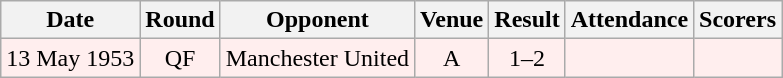<table class="wikitable sortable" style="font-size:100%; text-align:center">
<tr>
<th>Date</th>
<th>Round</th>
<th>Opponent</th>
<th>Venue</th>
<th>Result</th>
<th>Attendance</th>
<th>Scorers</th>
</tr>
<tr bgcolor = "#FFEEEE">
<td>13 May 1953</td>
<td>QF</td>
<td>Manchester United</td>
<td>A</td>
<td>1–2</td>
<td></td>
<td></td>
</tr>
</table>
